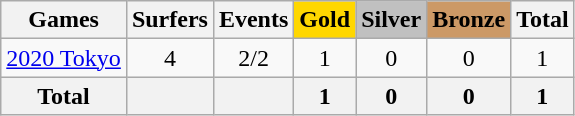<table class="wikitable sortable" style="text-align:center">
<tr>
<th>Games</th>
<th>Surfers</th>
<th>Events</th>
<th style="background:gold;">Gold</th>
<th style="background:silver;">Silver</th>
<th style="background:#c96;">Bronze</th>
<th>Total</th>
</tr>
<tr>
<td align=left><a href='#'>2020 Tokyo</a></td>
<td>4</td>
<td>2/2</td>
<td>1</td>
<td>0</td>
<td>0</td>
<td>1</td>
</tr>
<tr>
<th>Total</th>
<th></th>
<th></th>
<th>1</th>
<th>0</th>
<th>0</th>
<th>1</th>
</tr>
</table>
